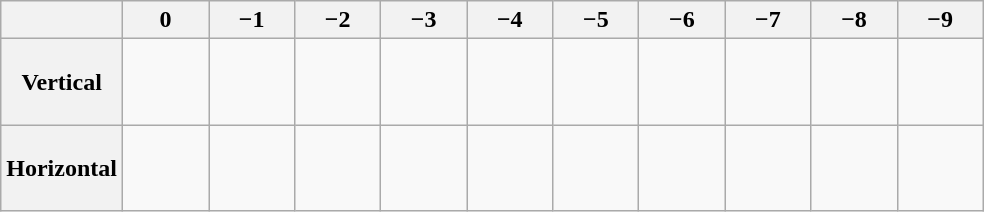<table class="wikitable" border="1" style="text-align:center">
<tr>
<th> </th>
<th style="width:50px">0</th>
<th style="width:50px">−1</th>
<th style="width:50px">−2</th>
<th style="width:50px">−3</th>
<th style="width:50px">−4</th>
<th style="width:50px">−5</th>
<th style="width:50px">−6</th>
<th style="width:50px">−7</th>
<th style="width:50px">−8</th>
<th style="width:50px">−9</th>
</tr>
<tr>
<th style="height:50px">Vertical</th>
<td></td>
<td></td>
<td></td>
<td></td>
<td></td>
<td></td>
<td></td>
<td></td>
<td></td>
<td></td>
</tr>
<tr>
<th style="height:50px">Horizontal</th>
<td></td>
<td></td>
<td></td>
<td></td>
<td></td>
<td></td>
<td></td>
<td></td>
<td></td>
<td></td>
</tr>
</table>
